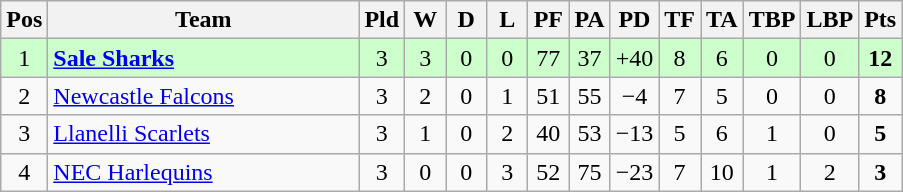<table class="wikitable" style="text-align:center">
<tr>
<th width="20">Pos</th>
<th width="200">Team</th>
<th width="20">Pld</th>
<th width="20">W</th>
<th width="20">D</th>
<th width="20">L</th>
<th width="20">PF</th>
<th width="20">PA</th>
<th width="20">PD</th>
<th width="20">TF</th>
<th width="20">TA</th>
<th width="20">TBP</th>
<th width="20">LBP</th>
<th width="20">Pts</th>
</tr>
<tr bgcolor=#ccffcc>
<td>1</td>
<td align=left> <strong><a href='#'>Sale Sharks</a></strong></td>
<td>3</td>
<td>3</td>
<td>0</td>
<td>0</td>
<td>77</td>
<td>37</td>
<td>+40</td>
<td>8</td>
<td>6</td>
<td>0</td>
<td>0</td>
<td><strong>12</strong></td>
</tr>
<tr>
<td>2</td>
<td align=left> <a href='#'>Newcastle Falcons</a></td>
<td>3</td>
<td>2</td>
<td>0</td>
<td>1</td>
<td>51</td>
<td>55</td>
<td>−4</td>
<td>7</td>
<td>5</td>
<td>0</td>
<td>0</td>
<td><strong>8</strong></td>
</tr>
<tr>
<td>3</td>
<td align=left> <a href='#'>Llanelli Scarlets</a></td>
<td>3</td>
<td>1</td>
<td>0</td>
<td>2</td>
<td>40</td>
<td>53</td>
<td>−13</td>
<td>5</td>
<td>6</td>
<td>1</td>
<td>0</td>
<td><strong>5</strong></td>
</tr>
<tr>
<td>4</td>
<td align=left> <a href='#'>NEC Harlequins</a></td>
<td>3</td>
<td>0</td>
<td>0</td>
<td>3</td>
<td>52</td>
<td>75</td>
<td>−23</td>
<td>7</td>
<td>10</td>
<td>1</td>
<td>2</td>
<td><strong>3</strong></td>
</tr>
</table>
